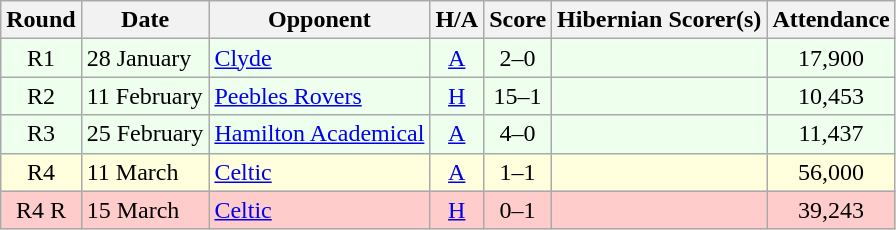<table class="wikitable" style="text-align:center">
<tr>
<th>Round</th>
<th>Date</th>
<th>Opponent</th>
<th>H/A</th>
<th>Score</th>
<th>Hibernian Scorer(s)</th>
<th>Attendance</th>
</tr>
<tr bgcolor=#EEFFEE>
<td>R1</td>
<td align=left>28 January</td>
<td align=left><a href='#'>Clyde</a></td>
<td><a href='#'>A</a></td>
<td>2–0</td>
<td align=left></td>
<td>17,900</td>
</tr>
<tr bgcolor=#EEFFEE>
<td>R2</td>
<td align=left>11 February</td>
<td align=left><a href='#'>Peebles Rovers</a></td>
<td><a href='#'>H</a></td>
<td>15–1</td>
<td align=left></td>
<td>10,453</td>
</tr>
<tr bgcolor=#EEFFEE>
<td>R3</td>
<td align=left>25 February</td>
<td align=left><a href='#'>Hamilton Academical</a></td>
<td><a href='#'>A</a></td>
<td>4–0</td>
<td align=left></td>
<td>11,437</td>
</tr>
<tr bgcolor=#FFFFDD>
<td>R4</td>
<td align=left>11 March</td>
<td align=left><a href='#'>Celtic</a></td>
<td><a href='#'>A</a></td>
<td>1–1</td>
<td align=left></td>
<td>56,000</td>
</tr>
<tr bgcolor=#FFCCCC>
<td>R4 R</td>
<td align=left>15 March</td>
<td align=left><a href='#'>Celtic</a></td>
<td><a href='#'>H</a></td>
<td>0–1</td>
<td align=left></td>
<td>39,243</td>
</tr>
</table>
